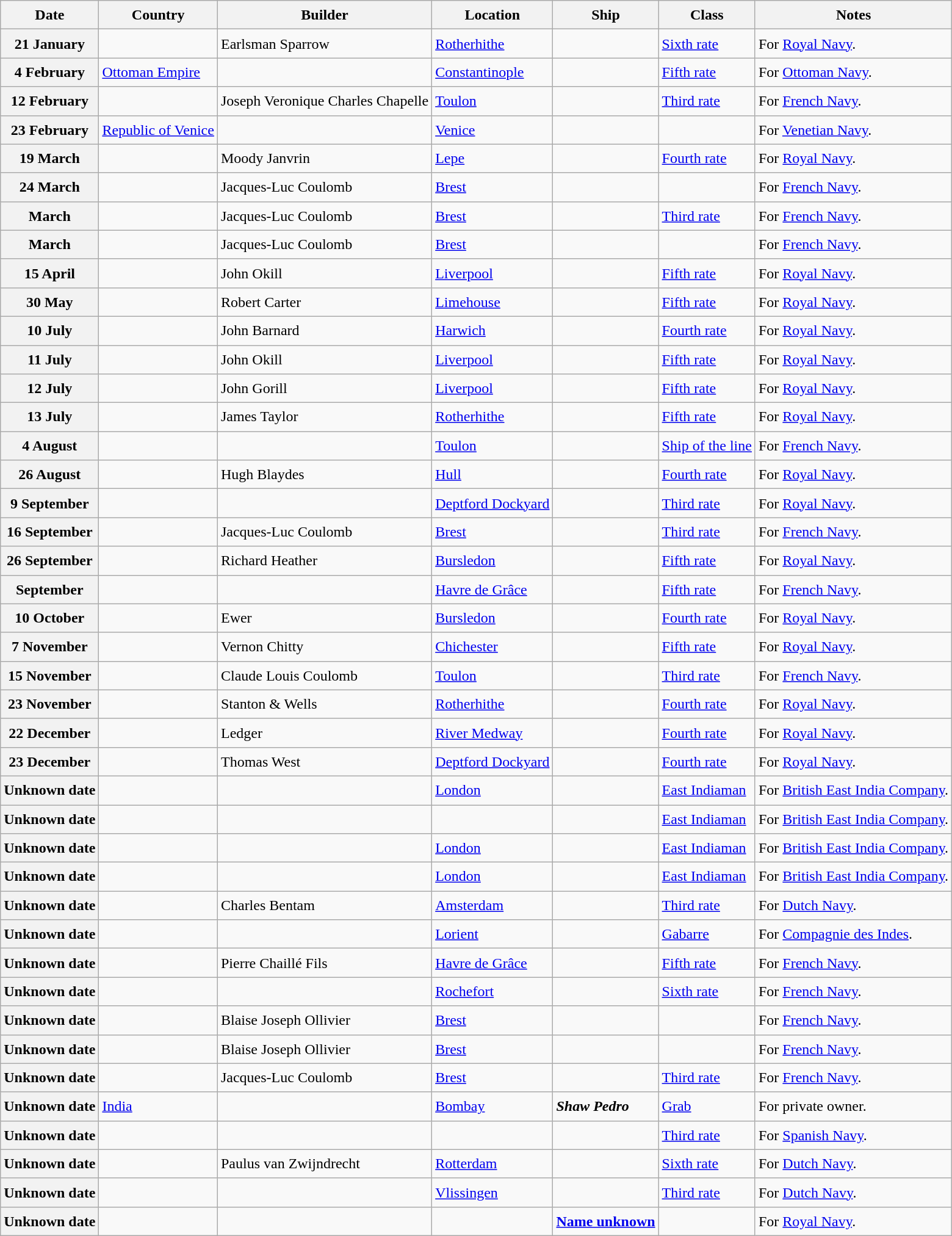<table class="wikitable sortable" style="font-size:1.00em; line-height:1.5em;">
<tr>
<th>Date</th>
<th>Country</th>
<th>Builder</th>
<th>Location</th>
<th>Ship</th>
<th>Class</th>
<th>Notes</th>
</tr>
<tr ---->
<th>21 January</th>
<td></td>
<td>Earlsman Sparrow</td>
<td><a href='#'>Rotherhithe</a></td>
<td><strong></strong></td>
<td><a href='#'>Sixth rate</a></td>
<td>For <a href='#'>Royal Navy</a>.</td>
</tr>
<tr ---->
<th>4 February</th>
<td> <a href='#'>Ottoman Empire</a></td>
<td></td>
<td><a href='#'>Constantinople</a></td>
<td><strong></strong></td>
<td><a href='#'>Fifth rate</a></td>
<td>For <a href='#'>Ottoman Navy</a>.</td>
</tr>
<tr ---->
<th>12 February</th>
<td></td>
<td>Joseph Veronique Charles Chapelle</td>
<td><a href='#'>Toulon</a></td>
<td><strong></strong></td>
<td><a href='#'>Third rate</a></td>
<td>For <a href='#'>French Navy</a>.</td>
</tr>
<tr ---->
<th>23 February</th>
<td> <a href='#'>Republic of Venice</a></td>
<td></td>
<td><a href='#'>Venice</a></td>
<td><strong></strong></td>
<td></td>
<td>For <a href='#'>Venetian Navy</a>.</td>
</tr>
<tr ---->
<th>19 March</th>
<td></td>
<td>Moody Janvrin</td>
<td><a href='#'>Lepe</a></td>
<td><strong></strong></td>
<td><a href='#'>Fourth rate</a></td>
<td>For <a href='#'>Royal Navy</a>.</td>
</tr>
<tr ---->
<th>24 March</th>
<td></td>
<td>Jacques-Luc Coulomb</td>
<td><a href='#'>Brest</a></td>
<td><strong></strong></td>
<td></td>
<td>For <a href='#'>French Navy</a>.</td>
</tr>
<tr ---->
<th>March</th>
<td></td>
<td>Jacques-Luc Coulomb</td>
<td><a href='#'>Brest</a></td>
<td><strong></strong></td>
<td><a href='#'>Third rate</a></td>
<td>For <a href='#'>French Navy</a>.</td>
</tr>
<tr ---->
<th>March</th>
<td></td>
<td>Jacques-Luc Coulomb</td>
<td><a href='#'>Brest</a></td>
<td><strong></strong></td>
<td></td>
<td>For <a href='#'>French Navy</a>.</td>
</tr>
<tr ---->
<th>15 April</th>
<td></td>
<td>John Okill</td>
<td><a href='#'>Liverpool</a></td>
<td><strong></strong></td>
<td><a href='#'>Fifth rate</a></td>
<td>For <a href='#'>Royal Navy</a>.</td>
</tr>
<tr ---->
<th>30 May</th>
<td></td>
<td>Robert Carter</td>
<td><a href='#'>Limehouse</a></td>
<td><strong></strong></td>
<td><a href='#'>Fifth rate</a></td>
<td>For <a href='#'>Royal Navy</a>.</td>
</tr>
<tr ---->
<th>10 July</th>
<td></td>
<td>John Barnard</td>
<td><a href='#'>Harwich</a></td>
<td><strong></strong></td>
<td><a href='#'>Fourth rate</a></td>
<td>For <a href='#'>Royal Navy</a>.</td>
</tr>
<tr ---->
<th>11 July</th>
<td></td>
<td>John Okill</td>
<td><a href='#'>Liverpool</a></td>
<td><strong></strong></td>
<td><a href='#'>Fifth rate</a></td>
<td>For <a href='#'>Royal Navy</a>.</td>
</tr>
<tr ---->
<th>12 July</th>
<td></td>
<td>John Gorill</td>
<td><a href='#'>Liverpool</a></td>
<td><strong></strong></td>
<td><a href='#'>Fifth rate</a></td>
<td>For <a href='#'>Royal Navy</a>.</td>
</tr>
<tr ---->
<th>13 July</th>
<td></td>
<td>James Taylor</td>
<td><a href='#'>Rotherhithe</a></td>
<td><strong></strong></td>
<td><a href='#'>Fifth rate</a></td>
<td>For <a href='#'>Royal Navy</a>.</td>
</tr>
<tr ---->
<th>4 August</th>
<td></td>
<td></td>
<td><a href='#'>Toulon</a></td>
<td><strong></strong></td>
<td><a href='#'>Ship of the line</a></td>
<td>For <a href='#'>French Navy</a>.</td>
</tr>
<tr ---->
<th>26 August</th>
<td></td>
<td>Hugh Blaydes</td>
<td><a href='#'>Hull</a></td>
<td><strong></strong></td>
<td><a href='#'>Fourth rate</a></td>
<td>For <a href='#'>Royal Navy</a>.</td>
</tr>
<tr ---->
<th>9 September</th>
<td></td>
<td></td>
<td><a href='#'>Deptford Dockyard</a></td>
<td><strong></strong></td>
<td><a href='#'>Third rate</a></td>
<td>For <a href='#'>Royal Navy</a>.</td>
</tr>
<tr ---->
<th>16 September</th>
<td></td>
<td>Jacques-Luc Coulomb</td>
<td><a href='#'>Brest</a></td>
<td><strong></strong></td>
<td><a href='#'>Third rate</a></td>
<td>For <a href='#'>French Navy</a>.</td>
</tr>
<tr ---->
<th>26 September</th>
<td></td>
<td>Richard Heather</td>
<td><a href='#'>Bursledon</a></td>
<td><strong></strong></td>
<td><a href='#'>Fifth rate</a></td>
<td>For <a href='#'>Royal Navy</a>.</td>
</tr>
<tr ---->
<th>September</th>
<td></td>
<td></td>
<td><a href='#'>Havre de Grâce</a></td>
<td><strong></strong></td>
<td><a href='#'>Fifth rate</a></td>
<td>For <a href='#'>French Navy</a>.</td>
</tr>
<tr ---->
<th>10 October</th>
<td></td>
<td>Ewer</td>
<td><a href='#'>Bursledon</a></td>
<td><strong></strong></td>
<td><a href='#'>Fourth rate</a></td>
<td>For <a href='#'>Royal Navy</a>.</td>
</tr>
<tr ---->
<th>7 November</th>
<td></td>
<td>Vernon Chitty</td>
<td><a href='#'>Chichester</a></td>
<td><strong></strong></td>
<td><a href='#'>Fifth rate</a></td>
<td>For <a href='#'>Royal Navy</a>.</td>
</tr>
<tr ---->
<th>15 November</th>
<td></td>
<td>Claude Louis Coulomb</td>
<td><a href='#'>Toulon</a></td>
<td><strong></strong></td>
<td><a href='#'>Third rate</a></td>
<td>For <a href='#'>French Navy</a>.</td>
</tr>
<tr ---->
<th>23 November</th>
<td></td>
<td>Stanton & Wells</td>
<td><a href='#'>Rotherhithe</a></td>
<td><strong></strong></td>
<td><a href='#'>Fourth rate</a></td>
<td>For <a href='#'>Royal Navy</a>.</td>
</tr>
<tr ---->
<th>22 December</th>
<td></td>
<td>Ledger</td>
<td><a href='#'>River Medway</a></td>
<td><strong></strong></td>
<td><a href='#'>Fourth rate</a></td>
<td>For <a href='#'>Royal Navy</a>.</td>
</tr>
<tr ---->
<th>23 December</th>
<td></td>
<td>Thomas West</td>
<td><a href='#'>Deptford Dockyard</a></td>
<td><strong></strong></td>
<td><a href='#'>Fourth rate</a></td>
<td>For <a href='#'>Royal Navy</a>.</td>
</tr>
<tr ---->
<th>Unknown date</th>
<td></td>
<td></td>
<td><a href='#'>London</a></td>
<td><strong></strong></td>
<td><a href='#'>East Indiaman</a></td>
<td>For <a href='#'>British East India Company</a>.</td>
</tr>
<tr ---->
<th>Unknown date</th>
<td></td>
<td></td>
<td></td>
<td><strong></strong></td>
<td><a href='#'>East Indiaman</a></td>
<td>For <a href='#'>British East India Company</a>.</td>
</tr>
<tr ---->
<th>Unknown date</th>
<td></td>
<td></td>
<td><a href='#'>London</a></td>
<td><strong></strong></td>
<td><a href='#'>East Indiaman</a></td>
<td>For <a href='#'>British East India Company</a>.</td>
</tr>
<tr ---->
<th>Unknown date</th>
<td></td>
<td></td>
<td><a href='#'>London</a></td>
<td><strong></strong></td>
<td><a href='#'>East Indiaman</a></td>
<td>For <a href='#'>British East India Company</a>.</td>
</tr>
<tr ---->
<th>Unknown date</th>
<td></td>
<td>Charles Bentam</td>
<td><a href='#'>Amsterdam</a></td>
<td><strong></strong></td>
<td><a href='#'>Third rate</a></td>
<td>For <a href='#'>Dutch Navy</a>.</td>
</tr>
<tr ---->
<th>Unknown date</th>
<td></td>
<td></td>
<td><a href='#'>Lorient</a></td>
<td><strong></strong></td>
<td><a href='#'>Gabarre</a></td>
<td>For <a href='#'>Compagnie des Indes</a>.</td>
</tr>
<tr ---->
<th>Unknown date</th>
<td></td>
<td>Pierre Chaillé Fils</td>
<td><a href='#'>Havre de Grâce</a></td>
<td><strong></strong></td>
<td><a href='#'>Fifth rate</a></td>
<td>For <a href='#'>French Navy</a>.</td>
</tr>
<tr ---->
<th>Unknown date</th>
<td></td>
<td></td>
<td><a href='#'>Rochefort</a></td>
<td><strong></strong></td>
<td><a href='#'>Sixth rate</a></td>
<td>For <a href='#'>French Navy</a>.</td>
</tr>
<tr ---->
<th>Unknown date</th>
<td></td>
<td>Blaise Joseph Ollivier</td>
<td><a href='#'>Brest</a></td>
<td><strong></strong></td>
<td></td>
<td>For <a href='#'>French Navy</a>.</td>
</tr>
<tr ---->
<th>Unknown date</th>
<td></td>
<td>Blaise Joseph Ollivier</td>
<td><a href='#'>Brest</a></td>
<td><strong></strong></td>
<td></td>
<td>For <a href='#'>French Navy</a>.</td>
</tr>
<tr ---->
<th>Unknown date</th>
<td></td>
<td>Jacques-Luc Coulomb</td>
<td><a href='#'>Brest</a></td>
<td><strong></strong></td>
<td><a href='#'>Third rate</a></td>
<td>For <a href='#'>French Navy</a>.</td>
</tr>
<tr ---->
<th>Unknown date</th>
<td> <a href='#'>India</a></td>
<td></td>
<td><a href='#'>Bombay</a></td>
<td><strong><em>Shaw Pedro</em></strong></td>
<td><a href='#'>Grab</a></td>
<td>For private owner.</td>
</tr>
<tr ---->
<th>Unknown date</th>
<td></td>
<td></td>
<td></td>
<td><strong></strong></td>
<td><a href='#'>Third rate</a></td>
<td>For <a href='#'>Spanish Navy</a>.</td>
</tr>
<tr ---->
<th>Unknown date</th>
<td></td>
<td>Paulus van Zwijndrecht</td>
<td><a href='#'>Rotterdam</a></td>
<td><strong></strong></td>
<td><a href='#'>Sixth rate</a></td>
<td>For <a href='#'>Dutch Navy</a>.</td>
</tr>
<tr ---->
<th>Unknown date</th>
<td></td>
<td></td>
<td><a href='#'>Vlissingen</a></td>
<td><strong></strong></td>
<td><a href='#'>Third rate</a></td>
<td>For <a href='#'>Dutch Navy</a>.</td>
</tr>
<tr ---->
<th>Unknown date</th>
<td></td>
<td></td>
<td></td>
<td><strong><a href='#'>Name unknown</a></strong></td>
<td></td>
<td>For <a href='#'>Royal Navy</a>.</td>
</tr>
</table>
